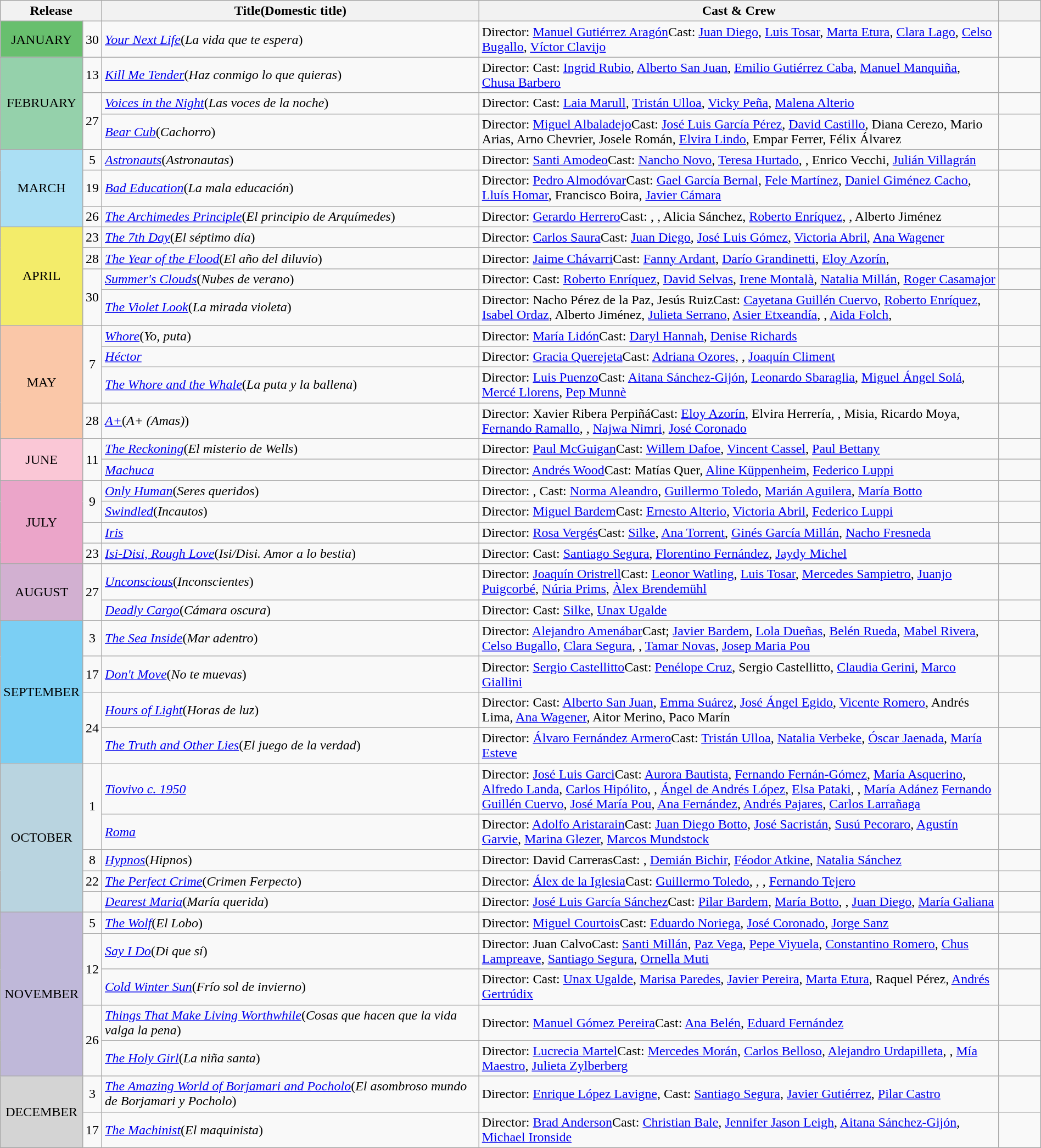<table class="wikitable sortable" style="width:100%;">
<tr>
<th colspan="2" style="width:5%;">Release</th>
<th>Title(Domestic title)</th>
<th style="width:50%;">Cast & Crew</th>
<th style="width:4%;"></th>
</tr>
<tr>
<td align = "center" rowspan = "1" bgcolor = #68bf6e>JANUARY</td>
<td align = "center">30</td>
<td><em><a href='#'>Your Next Life</a></em>(<em>La vida que te espera</em>)</td>
<td>Director: <a href='#'>Manuel Gutiérrez Aragón</a>Cast: <a href='#'>Juan Diego</a>, <a href='#'>Luis Tosar</a>, <a href='#'>Marta Etura</a>, <a href='#'>Clara Lago</a>, <a href='#'>Celso Bugallo</a>, <a href='#'>Víctor Clavijo</a></td>
<td align = "center"></td>
</tr>
<tr>
<td rowspan = "3" align = "center" bgcolor = "#95d1ab">FEBRUARY</td>
<td align = "center">13</td>
<td><em><a href='#'>Kill Me Tender</a></em>(<em>Haz conmigo lo que quieras</em>)</td>
<td>Director: Cast: <a href='#'>Ingrid Rubio</a>, <a href='#'>Alberto San Juan</a>, <a href='#'>Emilio Gutiérrez Caba</a>, <a href='#'>Manuel Manquiña</a>, <a href='#'>Chusa Barbero</a></td>
<td align = "center"></td>
</tr>
<tr>
<td rowspan = "2" align = "center">27</td>
<td><em><a href='#'>Voices in the Night</a></em>(<em>Las voces de la noche</em>)</td>
<td>Director: Cast: <a href='#'>Laia Marull</a>, <a href='#'>Tristán Ulloa</a>, <a href='#'>Vicky Peña</a>, <a href='#'>Malena Alterio</a></td>
<td align = "center"></td>
</tr>
<tr>
<td><em><a href='#'>Bear Cub</a></em>(<em>Cachorro</em>)</td>
<td>Director: <a href='#'>Miguel Albaladejo</a>Cast: <a href='#'>José Luis García Pérez</a>, <a href='#'>David Castillo</a>, Diana Cerezo, Mario Arias, Arno Chevrier, Josele Román, <a href='#'>Elvira Lindo</a>, Empar Ferrer, Félix Álvarez</td>
<td align = "center"></td>
</tr>
<tr>
<td align = "center" rowspan = "3" bgcolor = "#abdff4">MARCH</td>
<td align = "center">5</td>
<td><em><a href='#'>Astronauts</a></em>(<em>Astronautas</em>)</td>
<td>Director: <a href='#'>Santi Amodeo</a>Cast: <a href='#'>Nancho Novo</a>, <a href='#'>Teresa Hurtado</a>, , Enrico Vecchi, <a href='#'>Julián Villagrán</a></td>
<td align =" center"></td>
</tr>
<tr>
<td align = "center">19</td>
<td><em><a href='#'>Bad Education</a></em>(<em>La mala educación</em>)</td>
<td>Director: <a href='#'>Pedro Almodóvar</a>Cast: <a href='#'>Gael García Bernal</a>, <a href='#'>Fele Martínez</a>, <a href='#'>Daniel Giménez Cacho</a>, <a href='#'>Lluís Homar</a>, Francisco Boira, <a href='#'>Javier Cámara</a></td>
<td align = "center"></td>
</tr>
<tr>
<td align = "center">26</td>
<td><em><a href='#'>The Archimedes Principle</a></em>(<em>El principio de Arquímedes</em>)</td>
<td>Director: <a href='#'>Gerardo Herrero</a>Cast: , , Alicia Sánchez, <a href='#'>Roberto Enríquez</a>, , Alberto Jiménez</td>
<td align = "center"></td>
</tr>
<tr>
<td align = "center" rowspan = "4" bgcolor = "f3ec6a">APRIL</td>
<td align = "center">23</td>
<td><em><a href='#'>The 7th Day</a></em>(<em>El séptimo día</em>)</td>
<td>Director: <a href='#'>Carlos Saura</a>Cast: <a href='#'>Juan Diego</a>, <a href='#'>José Luis Gómez</a>, <a href='#'>Victoria Abril</a>, <a href='#'>Ana Wagener</a></td>
<td align = "center"></td>
</tr>
<tr>
<td align = "center">28</td>
<td><em><a href='#'>The Year of the Flood</a></em>(<em>El año del diluvio</em>)</td>
<td>Director: <a href='#'>Jaime Chávarri</a>Cast: <a href='#'>Fanny Ardant</a>, <a href='#'>Darío Grandinetti</a>, <a href='#'>Eloy Azorín</a>, </td>
<td align = "center"></td>
</tr>
<tr>
<td rowspan = "2" align = "center">30</td>
<td><em><a href='#'>Summer's Clouds</a></em>(<em>Nubes de verano</em>)</td>
<td>Director: Cast: <a href='#'>Roberto Enríquez</a>, <a href='#'>David Selvas</a>, <a href='#'>Irene Montalà</a>, <a href='#'>Natalia Millán</a>, <a href='#'>Roger Casamajor</a></td>
<td align = "center"></td>
</tr>
<tr>
<td><em><a href='#'>The Violet Look</a></em>(<em>La mirada violeta</em>)</td>
<td>Director: Nacho Pérez de la Paz, Jesús RuizCast: <a href='#'>Cayetana Guillén Cuervo</a>, <a href='#'>Roberto Enríquez</a>, <a href='#'>Isabel Ordaz</a>, Alberto Jiménez, <a href='#'>Julieta Serrano</a>, <a href='#'>Asier Etxeandía</a>, , <a href='#'>Aida Folch</a>, </td>
<td align = "center"></td>
</tr>
<tr>
<td align = "center" rowspan = "4" bgcolor = "#fac7a8">MAY</td>
<td rowspan = "3" align = "center">7</td>
<td><em><a href='#'>Whore</a></em>(<em>Yo, puta</em>)</td>
<td>Director: <a href='#'>María Lidón</a>Cast: <a href='#'>Daryl Hannah</a>, <a href='#'>Denise Richards</a></td>
<td align = "center"></td>
</tr>
<tr>
<td><em><a href='#'>Héctor</a></em></td>
<td>Director: <a href='#'>Gracia Querejeta</a>Cast: <a href='#'>Adriana Ozores</a>, , <a href='#'>Joaquín Climent</a></td>
<td align = "center"></td>
</tr>
<tr>
<td><em><a href='#'>The Whore and the Whale</a></em>(<em>La puta y la ballena</em>)</td>
<td>Director: <a href='#'>Luis Puenzo</a>Cast: <a href='#'>Aitana Sánchez-Gijón</a>, <a href='#'>Leonardo Sbaraglia</a>, <a href='#'>Miguel Ángel Solá</a>, <a href='#'>Mercé Llorens</a>, <a href='#'>Pep Munnè</a></td>
<td align = "center"></td>
</tr>
<tr>
<td align = "center">28</td>
<td><em><a href='#'>A+</a></em>(<em>A+ (Amas)</em>)</td>
<td>Director: Xavier Ribera PerpiñáCast: <a href='#'>Eloy Azorín</a>, Elvira Herrería, , Misia, Ricardo Moya, <a href='#'>Fernando Ramallo</a>, , <a href='#'>Najwa Nimri</a>, <a href='#'>José Coronado</a></td>
<td align = "center"></td>
</tr>
<tr>
<td align = "center" rowspan = "2" bgcolor = "#fac7d6">JUNE</td>
<td rowspan = "2" align = "center">11</td>
<td><em><a href='#'>The Reckoning</a></em>(<em>El misterio de Wells</em>)</td>
<td>Director: <a href='#'>Paul McGuigan</a>Cast: <a href='#'>Willem Dafoe</a>, <a href='#'>Vincent Cassel</a>, <a href='#'>Paul Bettany</a></td>
<td align = "center"></td>
</tr>
<tr>
<td><em><a href='#'>Machuca</a></em></td>
<td>Director: <a href='#'>Andrés Wood</a>Cast: Matías Quer, <a href='#'>Aline Küppenheim</a>, <a href='#'>Federico Luppi</a></td>
<td align = "center"></td>
</tr>
<tr>
<td align = "center" rowspan = "4" bgcolor = "#eba5c9">JULY</td>
<td rowspan = "2" align = "center">9</td>
<td><em><a href='#'>Only Human</a></em>(<em>Seres queridos</em>)</td>
<td>Director: , Cast: <a href='#'>Norma Aleandro</a>, <a href='#'>Guillermo Toledo</a>, <a href='#'>Marián Aguilera</a>, <a href='#'>María Botto</a></td>
<td align = "center"></td>
</tr>
<tr>
<td><em><a href='#'>Swindled</a></em>(<em>Incautos</em>)</td>
<td>Director: <a href='#'>Miguel Bardem</a>Cast: <a href='#'>Ernesto Alterio</a>, <a href='#'>Victoria Abril</a>, <a href='#'>Federico Luppi</a></td>
<td align = "center"></td>
</tr>
<tr>
<td></td>
<td><em><a href='#'>Iris</a></em></td>
<td>Director: <a href='#'>Rosa Vergés</a>Cast: <a href='#'>Silke</a>, <a href='#'>Ana Torrent</a>, <a href='#'>Ginés García Millán</a>, <a href='#'>Nacho Fresneda</a></td>
<td></td>
</tr>
<tr>
<td align = "center">23</td>
<td><em><a href='#'>Isi-Disi, Rough Love</a></em>(<em>Isi/Disi. Amor a lo bestia</em>)</td>
<td>Director: Cast: <a href='#'>Santiago Segura</a>, <a href='#'>Florentino Fernández</a>, <a href='#'>Jaydy Michel</a></td>
<td align = "center"></td>
</tr>
<tr>
<td rowspan = "2" align = "center" bgcolor = "#d2b0d1">AUGUST</td>
<td rowspan = "2" align = "center">27</td>
<td><em><a href='#'>Unconscious</a></em>(<em>Inconscientes</em>)</td>
<td>Director: <a href='#'>Joaquín Oristrell</a>Cast: <a href='#'>Leonor Watling</a>, <a href='#'>Luis Tosar</a>, <a href='#'>Mercedes Sampietro</a>, <a href='#'>Juanjo Puigcorbé</a>, <a href='#'>Núria Prims</a>, <a href='#'>Àlex Brendemühl</a></td>
<td align = "center"></td>
</tr>
<tr>
<td><em><a href='#'>Deadly Cargo</a></em>(<em>Cámara oscura</em>)</td>
<td>Director: Cast: <a href='#'>Silke</a>, <a href='#'>Unax Ugalde</a></td>
<td align= "center"></td>
</tr>
<tr>
<td align = "center" rowspan = "4" bgcolor = "#7bcff4">SEPTEMBER</td>
<td align = "center">3</td>
<td><em><a href='#'>The Sea Inside</a></em>(<em>Mar adentro</em>)</td>
<td>Director: <a href='#'>Alejandro Amenábar</a>Cast; <a href='#'>Javier Bardem</a>, <a href='#'>Lola Dueñas</a>, <a href='#'>Belén Rueda</a>, <a href='#'>Mabel Rivera</a>, <a href='#'>Celso Bugallo</a>, <a href='#'>Clara Segura</a>, , <a href='#'>Tamar Novas</a>, <a href='#'>Josep Maria Pou</a></td>
<td align = "center"></td>
</tr>
<tr>
<td align = "center">17</td>
<td><em><a href='#'>Don't Move</a></em>(<em>No te muevas</em>)</td>
<td>Director: <a href='#'>Sergio Castellitto</a>Cast: <a href='#'>Penélope Cruz</a>, Sergio Castellitto, <a href='#'>Claudia Gerini</a>, <a href='#'>Marco Giallini</a></td>
<td align = "center"></td>
</tr>
<tr>
<td rowspan = "2" align = "center">24</td>
<td><em><a href='#'>Hours of Light</a></em>(<em>Horas de luz</em>)</td>
<td>Director: Cast: <a href='#'>Alberto San Juan</a>, <a href='#'>Emma Suárez</a>, <a href='#'>José Ángel Egido</a>, <a href='#'>Vicente Romero</a>, Andrés Lima, <a href='#'>Ana Wagener</a>, Aitor Merino, Paco Marín</td>
<td align = "center"></td>
</tr>
<tr>
<td><em><a href='#'>The Truth and Other Lies</a></em>(<em>El juego de la verdad</em>)</td>
<td>Director: <a href='#'>Álvaro Fernández Armero</a>Cast: <a href='#'>Tristán Ulloa</a>, <a href='#'>Natalia Verbeke</a>, <a href='#'>Óscar Jaenada</a>, <a href='#'>María Esteve</a></td>
<td align = "center"></td>
</tr>
<tr>
<td align = "center" rowspan = "5" bgcolor = "#b9d4e">OCTOBER</td>
<td align = "center" rowspan = "2">1</td>
<td><em><a href='#'>Tiovivo c. 1950</a></em></td>
<td>Director: <a href='#'>José Luis Garci</a>Cast: <a href='#'>Aurora Bautista</a>, <a href='#'>Fernando Fernán-Gómez</a>, <a href='#'>María Asquerino</a>, <a href='#'>Alfredo Landa</a>, <a href='#'>Carlos Hipólito</a>, , <a href='#'>Ángel de Andrés López</a>, <a href='#'>Elsa Pataki</a>, , <a href='#'>María Adánez</a> <a href='#'>Fernando Guillén Cuervo</a>, <a href='#'>José María Pou</a>, <a href='#'>Ana Fernández</a>, <a href='#'>Andrés Pajares</a>, <a href='#'>Carlos Larrañaga</a></td>
<td align = "center"></td>
</tr>
<tr>
<td><em><a href='#'>Roma</a></em></td>
<td>Director: <a href='#'>Adolfo Aristarain</a>Cast: <a href='#'>Juan Diego Botto</a>, <a href='#'>José Sacristán</a>, <a href='#'>Susú Pecoraro</a>, <a href='#'>Agustín Garvie</a>, <a href='#'>Marina Glezer</a>, <a href='#'>Marcos Mundstock</a></td>
<td align = "center"></td>
</tr>
<tr>
<td align = "center">8</td>
<td><em><a href='#'>Hypnos</a></em>(<em>Hipnos</em>)</td>
<td>Director: David CarrerasCast: , <a href='#'>Demián Bichir</a>, <a href='#'>Féodor Atkine</a>, <a href='#'>Natalia Sánchez</a></td>
<td align = "center"></td>
</tr>
<tr>
<td align = "center">22</td>
<td><em><a href='#'>The Perfect Crime</a></em>(<em>Crimen Ferpecto</em>)</td>
<td>Director: <a href='#'>Álex de la Iglesia</a>Cast: <a href='#'>Guillermo Toledo</a>, , , <a href='#'>Fernando Tejero</a></td>
<td align = "center"></td>
</tr>
<tr>
<td></td>
<td><em><a href='#'>Dearest Maria</a></em>(<em>María querida</em>)</td>
<td>Director: <a href='#'>José Luis García Sánchez</a>Cast: <a href='#'>Pilar Bardem</a>, <a href='#'>María Botto</a>, , <a href='#'>Juan Diego</a>, <a href='#'>María Galiana</a></td>
<td></td>
</tr>
<tr>
<td align = "center" rowspan = "5" bgcolor = "#bfb8d9">NOVEMBER</td>
<td align = "center">5</td>
<td><em><a href='#'>The Wolf</a></em>(<em>El Lobo</em>)</td>
<td>Director: <a href='#'>Miguel Courtois</a>Cast: <a href='#'>Eduardo Noriega</a>, <a href='#'>José Coronado</a>, <a href='#'>Jorge Sanz</a></td>
<td align = "center"></td>
</tr>
<tr>
<td align = "center" rowspan = "2">12</td>
<td><em><a href='#'>Say I Do</a></em>(<em>Di que sí</em>)</td>
<td>Director: Juan CalvoCast: <a href='#'>Santi Millán</a>, <a href='#'>Paz Vega</a>, <a href='#'>Pepe Viyuela</a>, <a href='#'>Constantino Romero</a>, <a href='#'>Chus Lampreave</a>, <a href='#'>Santiago Segura</a>, <a href='#'>Ornella Muti</a></td>
<td align = "center"></td>
</tr>
<tr>
<td><em><a href='#'>Cold Winter Sun</a></em>(<em>Frío sol de invierno</em>)</td>
<td>Director: Cast: <a href='#'>Unax Ugalde</a>, <a href='#'>Marisa Paredes</a>, <a href='#'>Javier Pereira</a>, <a href='#'>Marta Etura</a>, Raquel Pérez, <a href='#'>Andrés Gertrúdix</a></td>
<td align = "center"></td>
</tr>
<tr>
<td rowspan = "2" align = "center">26</td>
<td><em><a href='#'>Things That Make Living Worthwhile</a></em>(<em>Cosas que hacen que la vida valga la pena</em>)</td>
<td>Director: <a href='#'>Manuel Gómez Pereira</a>Cast: <a href='#'>Ana Belén</a>, <a href='#'>Eduard Fernández</a></td>
<td align = "center"></td>
</tr>
<tr>
<td><em><a href='#'>The Holy Girl</a></em>(<em>La niña santa</em>)</td>
<td>Director: <a href='#'>Lucrecia Martel</a>Cast: <a href='#'>Mercedes Morán</a>, <a href='#'>Carlos Belloso</a>, <a href='#'>Alejandro Urdapilleta</a>, , <a href='#'>Mía Maestro</a>, <a href='#'>Julieta Zylberberg</a></td>
<td align = "center"></td>
</tr>
<tr>
<td align = "center" rowspan = "2" bgcolor = "#d4d4d4">DECEMBER</td>
<td align = "center">3</td>
<td><em><a href='#'>The Amazing World of Borjamari and Pocholo</a></em>(<em>El asombroso mundo de Borjamari y Pocholo</em>)</td>
<td>Director: <a href='#'>Enrique López Lavigne</a>, Cast: <a href='#'>Santiago Segura</a>, <a href='#'>Javier Gutiérrez</a>, <a href='#'>Pilar Castro</a></td>
<td align = "center"></td>
</tr>
<tr>
<td align = "center">17</td>
<td><em><a href='#'>The Machinist</a></em>(<em>El maquinista</em>)</td>
<td>Director: <a href='#'>Brad Anderson</a>Cast: <a href='#'>Christian Bale</a>, <a href='#'>Jennifer Jason Leigh</a>, <a href='#'>Aitana Sánchez-Gijón</a>, <a href='#'>Michael Ironside</a></td>
<td align = "center"></td>
</tr>
</table>
